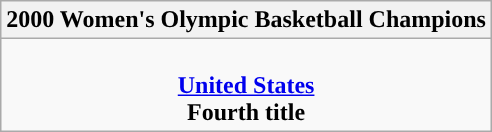<table class=wikitable style="text-align:center;">
<tr>
<th>2000 Women's Olympic Basketball Champions</th>
</tr>
<tr>
<td> <br> <strong><a href='#'>United States</a></strong> <br> <strong>Fourth title</strong></td>
</tr>
</table>
